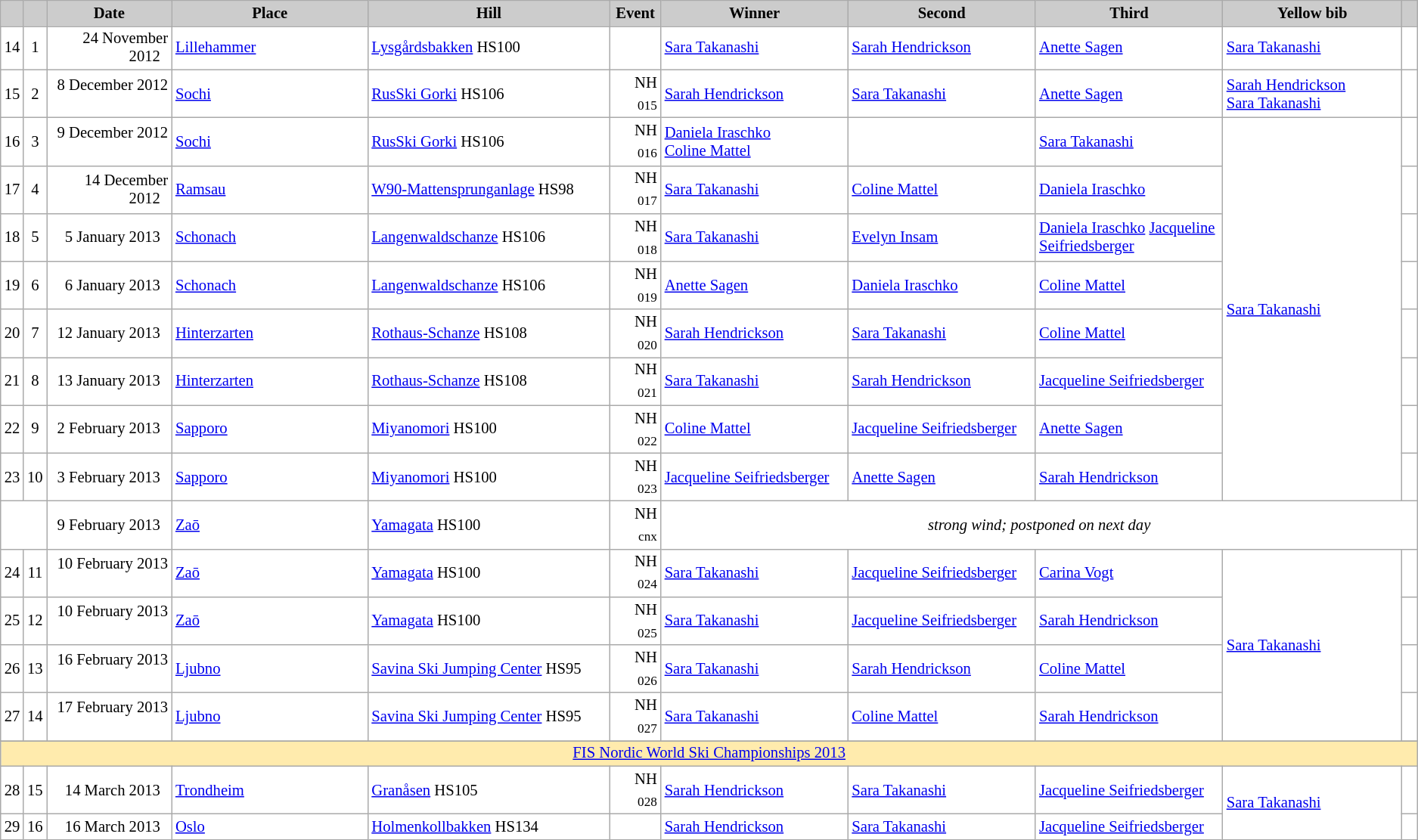<table class="wikitable plainrowheaders" style="background:#fff; font-size:86%; line-height:16px; border:grey solid 1px; border-collapse:collapse;">
<tr>
<th scope="col" style="background:#ccc; width=20 px;"></th>
<th scope="col" style="background:#ccc; width=30 px;"></th>
<th scope="col" style="background:#ccc; width:120px;">Date</th>
<th scope="col" style="background:#ccc; width:200px;">Place</th>
<th scope="col" style="background:#ccc; width:240px;">Hill</th>
<th scope="col" style="background:#ccc; width:40px;">Event</th>
<th scope="col" style="background:#ccc; width:185px;">Winner</th>
<th scope="col" style="background:#ccc; width:185px;">Second</th>
<th scope="col" style="background:#ccc; width:185px;">Third</th>
<th scope="col" style="background:#ccc; width:180px;">Yellow bib</th>
<th scope="col" style="background:#ccc; width:10px;"></th>
</tr>
<tr>
<td align=center>14</td>
<td align=center>1</td>
<td align=right>24 November 2012  </td>
<td> <a href='#'>Lillehammer</a></td>
<td><a href='#'>Lysgårdsbakken</a> HS100</td>
<td align=right></td>
<td> <a href='#'>Sara Takanashi</a></td>
<td> <a href='#'>Sarah Hendrickson</a></td>
<td> <a href='#'>Anette Sagen</a></td>
<td> <a href='#'>Sara Takanashi</a></td>
<td></td>
</tr>
<tr>
<td align=center>15</td>
<td align=center>2</td>
<td align=right>8 December 2012  </td>
<td> <a href='#'>Sochi</a></td>
<td><a href='#'>RusSki Gorki</a> HS106</td>
<td align=right>NH <sub>015</sub></td>
<td> <a href='#'>Sarah Hendrickson</a></td>
<td> <a href='#'>Sara Takanashi</a></td>
<td> <a href='#'>Anette Sagen</a></td>
<td> <a href='#'>Sarah Hendrickson</a><br> <a href='#'>Sara Takanashi</a></td>
<td></td>
</tr>
<tr>
<td align=center>16</td>
<td align=center>3</td>
<td align=right>9 December 2012  </td>
<td> <a href='#'>Sochi</a></td>
<td><a href='#'>RusSki Gorki</a> HS106</td>
<td align=right>NH <sub>016</sub></td>
<td> <a href='#'>Daniela Iraschko</a><br> <a href='#'>Coline Mattel</a></td>
<td></td>
<td> <a href='#'>Sara Takanashi</a></td>
<td rowspan=8> <a href='#'>Sara Takanashi</a></td>
<td></td>
</tr>
<tr>
<td align=center>17</td>
<td align=center>4</td>
<td align=right>14 December 2012  </td>
<td> <a href='#'>Ramsau</a></td>
<td><a href='#'>W90-Mattensprunganlage</a> HS98</td>
<td align=right>NH <sub>017</sub></td>
<td> <a href='#'>Sara Takanashi</a></td>
<td> <a href='#'>Coline Mattel</a></td>
<td> <a href='#'>Daniela Iraschko</a></td>
<td></td>
</tr>
<tr>
<td align=center>18</td>
<td align=center>5</td>
<td align=right>5 January 2013  </td>
<td> <a href='#'>Schonach</a></td>
<td><a href='#'>Langenwaldschanze</a> HS106</td>
<td align=right>NH <sub>018</sub></td>
<td> <a href='#'>Sara Takanashi</a></td>
<td> <a href='#'>Evelyn Insam</a></td>
<td> <a href='#'>Daniela Iraschko</a>  <a href='#'>Jacqueline Seifriedsberger</a></td>
<td></td>
</tr>
<tr>
<td align=center>19</td>
<td align=center>6</td>
<td align=right>6 January 2013  </td>
<td> <a href='#'>Schonach</a></td>
<td><a href='#'>Langenwaldschanze</a> HS106</td>
<td align=right>NH <sub>019</sub></td>
<td> <a href='#'>Anette Sagen</a></td>
<td> <a href='#'>Daniela Iraschko</a></td>
<td> <a href='#'>Coline Mattel</a></td>
<td></td>
</tr>
<tr>
<td align=center>20</td>
<td align=center>7</td>
<td align=right>12 January 2013  </td>
<td> <a href='#'>Hinterzarten</a></td>
<td><a href='#'>Rothaus-Schanze</a> HS108</td>
<td align=right>NH <sub>020</sub></td>
<td> <a href='#'>Sarah Hendrickson</a></td>
<td> <a href='#'>Sara Takanashi</a></td>
<td> <a href='#'>Coline Mattel</a></td>
<td></td>
</tr>
<tr>
<td align=center>21</td>
<td align=center>8</td>
<td align=right>13 January 2013  </td>
<td> <a href='#'>Hinterzarten</a></td>
<td><a href='#'>Rothaus-Schanze</a> HS108</td>
<td align=right>NH <sub>021</sub></td>
<td> <a href='#'>Sara Takanashi</a></td>
<td> <a href='#'>Sarah Hendrickson</a></td>
<td> <a href='#'>Jacqueline Seifriedsberger</a></td>
<td></td>
</tr>
<tr>
<td align=center>22</td>
<td align=center>9</td>
<td align=right>2 February 2013  </td>
<td> <a href='#'>Sapporo</a></td>
<td><a href='#'>Miyanomori</a> HS100</td>
<td align=right>NH <sub>022</sub></td>
<td> <a href='#'>Coline Mattel</a></td>
<td> <a href='#'>Jacqueline Seifriedsberger</a></td>
<td> <a href='#'>Anette Sagen</a></td>
<td></td>
</tr>
<tr>
<td align=center>23</td>
<td align=center>10</td>
<td align=right>3 February 2013  </td>
<td> <a href='#'>Sapporo</a></td>
<td><a href='#'>Miyanomori</a> HS100</td>
<td align=right>NH <sub>023</sub></td>
<td> <a href='#'>Jacqueline Seifriedsberger</a></td>
<td> <a href='#'>Anette Sagen</a></td>
<td> <a href='#'>Sarah Hendrickson</a></td>
<td></td>
</tr>
<tr>
<td colspan=2></td>
<td align=right>9 February 2013  </td>
<td> <a href='#'>Zaō</a></td>
<td><a href='#'>Yamagata</a> HS100</td>
<td align=right>NH <sub>cnx</sub></td>
<td colspan=5 align=center><em>strong wind; postponed on next day </em></td>
</tr>
<tr>
<td align=center>24</td>
<td align=center>11</td>
<td align=right>10 February 2013  </td>
<td> <a href='#'>Zaō</a></td>
<td><a href='#'>Yamagata</a> HS100</td>
<td align=right>NH <sub>024</sub></td>
<td> <a href='#'>Sara Takanashi</a></td>
<td> <a href='#'>Jacqueline Seifriedsberger</a></td>
<td> <a href='#'>Carina Vogt</a></td>
<td rowspan=4> <a href='#'>Sara Takanashi</a></td>
<td></td>
</tr>
<tr>
<td align=center>25</td>
<td align=center>12</td>
<td align=right>10 February 2013  </td>
<td> <a href='#'>Zaō</a></td>
<td><a href='#'>Yamagata</a> HS100</td>
<td align=right>NH <sub>025 </sub></td>
<td> <a href='#'>Sara Takanashi</a></td>
<td> <a href='#'>Jacqueline Seifriedsberger</a></td>
<td> <a href='#'>Sarah Hendrickson</a></td>
<td></td>
</tr>
<tr>
<td align=center>26</td>
<td align=center>13</td>
<td align=right>16 February 2013  </td>
<td> <a href='#'>Ljubno</a></td>
<td><a href='#'>Savina Ski Jumping Center</a> HS95</td>
<td align=right>NH <sub>026</sub></td>
<td> <a href='#'>Sara Takanashi</a></td>
<td> <a href='#'>Sarah Hendrickson</a></td>
<td> <a href='#'>Coline Mattel</a></td>
<td></td>
</tr>
<tr>
<td align=center>27</td>
<td align=center>14</td>
<td align=right>17 February 2013  </td>
<td> <a href='#'>Ljubno</a></td>
<td><a href='#'>Savina Ski Jumping Center</a> HS95</td>
<td align=right>NH <sub>027</sub></td>
<td> <a href='#'>Sara Takanashi</a></td>
<td> <a href='#'>Coline Mattel</a></td>
<td> <a href='#'>Sarah Hendrickson</a></td>
<td></td>
</tr>
<tr>
</tr>
<tr style="background:#FFEBAD">
<td colspan=11 align=center><a href='#'>FIS Nordic World Ski Championships 2013</a></td>
</tr>
<tr>
<td align=center>28</td>
<td align=center>15</td>
<td align=right>14 March 2013  </td>
<td> <a href='#'>Trondheim</a></td>
<td><a href='#'>Granåsen</a> HS105</td>
<td align=right>NH <sub>028</sub></td>
<td> <a href='#'>Sarah Hendrickson</a></td>
<td> <a href='#'>Sara Takanashi</a></td>
<td> <a href='#'>Jacqueline Seifriedsberger</a></td>
<td rowspan=2> <a href='#'>Sara Takanashi</a></td>
<td></td>
</tr>
<tr>
<td align=center>29</td>
<td align=center>16</td>
<td align=right>16 March 2013  </td>
<td> <a href='#'>Oslo</a></td>
<td><a href='#'>Holmenkollbakken</a> HS134</td>
<td align=right></td>
<td> <a href='#'>Sarah Hendrickson</a></td>
<td> <a href='#'>Sara Takanashi</a></td>
<td> <a href='#'>Jacqueline Seifriedsberger</a></td>
<td></td>
</tr>
</table>
